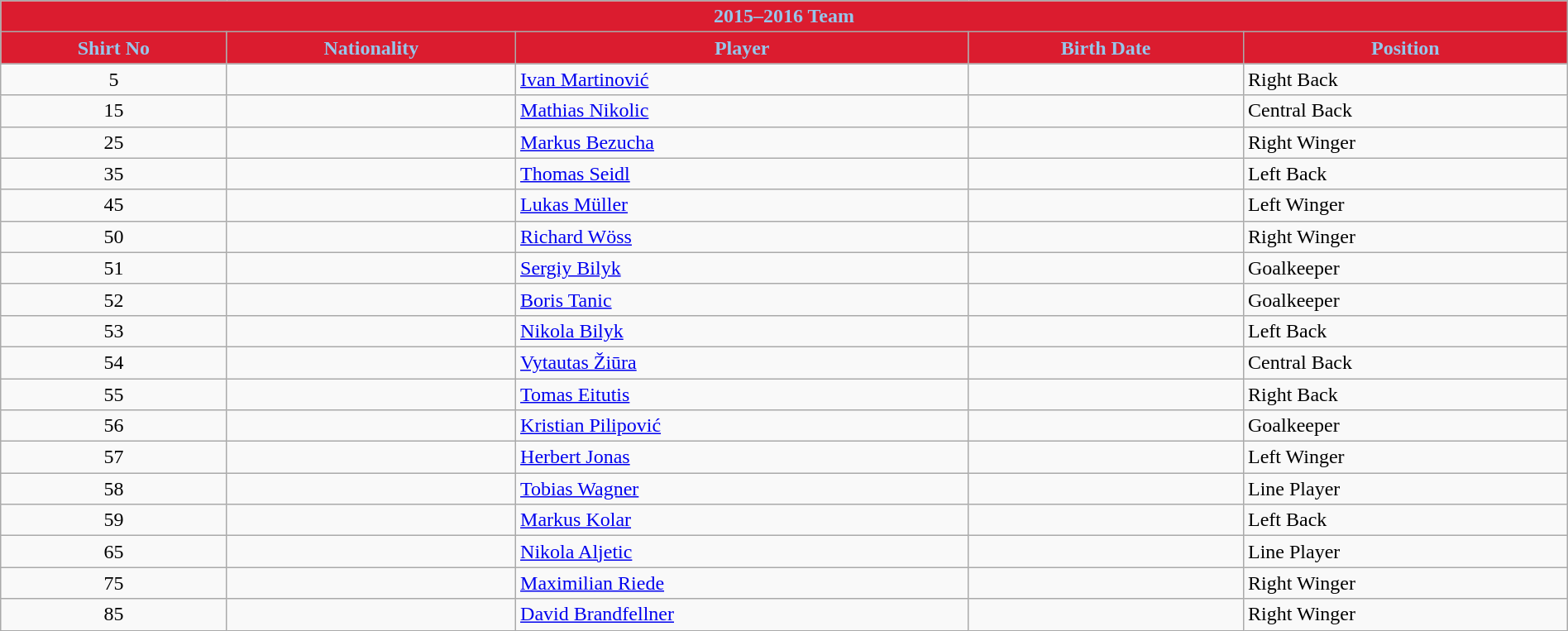<table class="wikitable collapsible collapsed" style="width:100%">
<tr>
<th colspan=5 style="background-color:#DB1C2F;color:#96C6EA;text-align:center;"><strong>2015–2016 Team</strong></th>
</tr>
<tr>
<th style="color:#96C6EA; background:#DB1C2F">Shirt No</th>
<th style="color:#96C6EA; background:#DB1C2F">Nationality</th>
<th style="color:#96C6EA; background:#DB1C2F">Player</th>
<th style="color:#96C6EA; background:#DB1C2F">Birth Date</th>
<th style="color:#96C6EA; background:#DB1C2F">Position</th>
</tr>
<tr>
<td align=center>5</td>
<td></td>
<td><a href='#'>Ivan Martinović</a></td>
<td></td>
<td>Right Back</td>
</tr>
<tr>
<td align=center>15</td>
<td></td>
<td><a href='#'>Mathias Nikolic</a></td>
<td></td>
<td>Central Back</td>
</tr>
<tr>
<td align=center>25</td>
<td></td>
<td><a href='#'>Markus Bezucha</a></td>
<td></td>
<td>Right Winger</td>
</tr>
<tr>
<td align=center>35</td>
<td></td>
<td><a href='#'>Thomas Seidl</a></td>
<td></td>
<td>Left Back</td>
</tr>
<tr>
<td align=center>45</td>
<td></td>
<td><a href='#'>Lukas Müller</a></td>
<td></td>
<td>Left Winger</td>
</tr>
<tr>
<td align=center>50</td>
<td></td>
<td><a href='#'>Richard Wöss</a></td>
<td></td>
<td>Right Winger</td>
</tr>
<tr>
<td align=center>51</td>
<td></td>
<td><a href='#'>Sergiy Bilyk</a></td>
<td></td>
<td>Goalkeeper</td>
</tr>
<tr>
<td align=center>52</td>
<td></td>
<td><a href='#'>Boris Tanic</a></td>
<td></td>
<td>Goalkeeper</td>
</tr>
<tr>
<td align=center>53</td>
<td></td>
<td><a href='#'>Nikola Bilyk</a></td>
<td></td>
<td>Left Back</td>
</tr>
<tr>
<td align=center>54</td>
<td></td>
<td><a href='#'>Vytautas Žiūra</a></td>
<td></td>
<td>Central Back</td>
</tr>
<tr>
<td align=center>55</td>
<td></td>
<td><a href='#'>Tomas Eitutis</a></td>
<td></td>
<td>Right Back</td>
</tr>
<tr>
<td align=center>56</td>
<td></td>
<td><a href='#'>Kristian Pilipović</a></td>
<td></td>
<td>Goalkeeper</td>
</tr>
<tr>
<td align=center>57</td>
<td></td>
<td><a href='#'>Herbert Jonas</a></td>
<td></td>
<td>Left Winger</td>
</tr>
<tr>
<td align=center>58</td>
<td></td>
<td><a href='#'>Tobias Wagner</a></td>
<td></td>
<td>Line Player</td>
</tr>
<tr>
<td align=center>59</td>
<td></td>
<td><a href='#'>Markus Kolar</a></td>
<td></td>
<td>Left Back</td>
</tr>
<tr>
<td align=center>65</td>
<td></td>
<td><a href='#'>Nikola Aljetic</a></td>
<td></td>
<td>Line Player</td>
</tr>
<tr>
<td align=center>75</td>
<td></td>
<td><a href='#'>Maximilian Riede</a></td>
<td></td>
<td>Right Winger</td>
</tr>
<tr>
<td align=center>85</td>
<td></td>
<td><a href='#'>David Brandfellner</a></td>
<td></td>
<td>Right Winger</td>
</tr>
</table>
